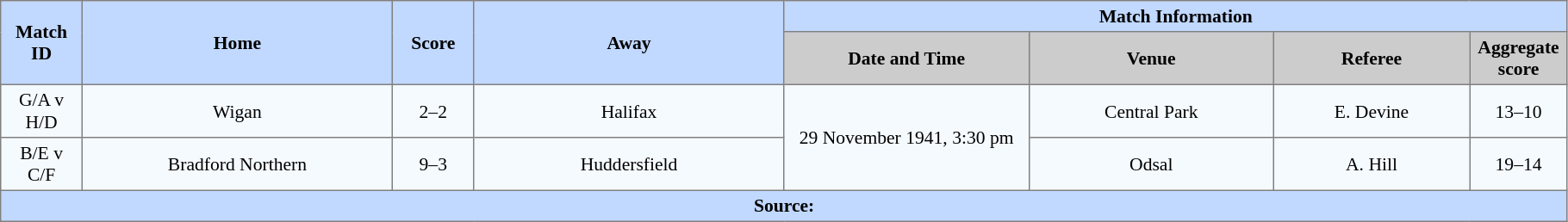<table border=1 style="border-collapse:collapse; font-size:90%; text-align:center;" cellpadding=3 cellspacing=0 width=96%>
<tr bgcolor=#C1D8FF>
<th scope="col" rowspan=2 width=5%>Match ID</th>
<th scope="col" rowspan=2 width=19%>Home</th>
<th scope="col" rowspan=2 width=5%>Score</th>
<th scope="col" rowspan=2 width=19%>Away</th>
<th colspan=4>Match Information</th>
</tr>
<tr bgcolor=#CCCCCC>
<th scope="col" width=15%>Date and Time</th>
<th scope="col" width=15%>Venue</th>
<th scope="col" width=12%>Referee</th>
<th scope="col" width=6%>Aggregate score</th>
</tr>
<tr bgcolor=#F5FAFF>
<td>G/A v H/D</td>
<td>Wigan</td>
<td>2–2</td>
<td>Halifax</td>
<td rowspan=2>29 November 1941, 3:30 pm</td>
<td>Central Park</td>
<td>E. Devine</td>
<td>13–10</td>
</tr>
<tr bgcolor=#F5FAFF>
<td>B/E v C/F</td>
<td>Bradford Northern</td>
<td>9–3</td>
<td>Huddersfield</td>
<td>Odsal</td>
<td>A. Hill</td>
<td>19–14</td>
</tr>
<tr style="background:#c1d8ff;">
<th colspan=8>Source:</th>
</tr>
</table>
